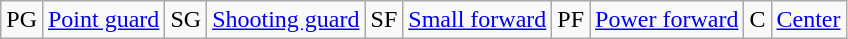<table class="wikitable">
<tr>
<td>PG</td>
<td><a href='#'>Point guard</a></td>
<td>SG</td>
<td><a href='#'>Shooting guard</a></td>
<td>SF</td>
<td><a href='#'>Small forward</a></td>
<td>PF</td>
<td><a href='#'>Power forward</a></td>
<td>C</td>
<td><a href='#'>Center</a></td>
</tr>
</table>
